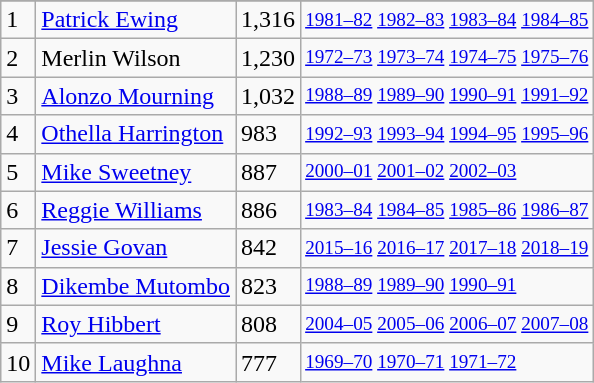<table class="wikitable">
<tr>
</tr>
<tr>
<td>1</td>
<td><a href='#'>Patrick Ewing</a></td>
<td>1,316</td>
<td style="font-size:80%;"><a href='#'>1981–82</a> <a href='#'>1982–83</a> <a href='#'>1983–84</a> <a href='#'>1984–85</a></td>
</tr>
<tr>
<td>2</td>
<td>Merlin Wilson</td>
<td>1,230</td>
<td style="font-size:80%;"><a href='#'>1972–73</a> <a href='#'>1973–74</a> <a href='#'>1974–75</a> <a href='#'>1975–76</a></td>
</tr>
<tr>
<td>3</td>
<td><a href='#'>Alonzo Mourning</a></td>
<td>1,032</td>
<td style="font-size:80%;"><a href='#'>1988–89</a> <a href='#'>1989–90</a> <a href='#'>1990–91</a> <a href='#'>1991–92</a></td>
</tr>
<tr>
<td>4</td>
<td><a href='#'>Othella Harrington</a></td>
<td>983</td>
<td style="font-size:80%;"><a href='#'>1992–93</a> <a href='#'>1993–94</a> <a href='#'>1994–95</a> <a href='#'>1995–96</a></td>
</tr>
<tr>
<td>5</td>
<td><a href='#'>Mike Sweetney</a></td>
<td>887</td>
<td style="font-size:80%;"><a href='#'>2000–01</a> <a href='#'>2001–02</a> <a href='#'>2002–03</a></td>
</tr>
<tr>
<td>6</td>
<td><a href='#'>Reggie Williams</a></td>
<td>886</td>
<td style="font-size:80%;"><a href='#'>1983–84</a> <a href='#'>1984–85</a> <a href='#'>1985–86</a> <a href='#'>1986–87</a></td>
</tr>
<tr>
<td>7</td>
<td><a href='#'>Jessie Govan</a></td>
<td>842</td>
<td style="font-size:80%;"><a href='#'>2015–16</a> <a href='#'>2016–17</a> <a href='#'>2017–18</a> <a href='#'>2018–19</a></td>
</tr>
<tr>
<td>8</td>
<td><a href='#'>Dikembe Mutombo</a></td>
<td>823</td>
<td style="font-size:80%;"><a href='#'>1988–89</a> <a href='#'>1989–90</a> <a href='#'>1990–91</a></td>
</tr>
<tr>
<td>9</td>
<td><a href='#'>Roy Hibbert</a></td>
<td>808</td>
<td style="font-size:80%;"><a href='#'>2004–05</a> <a href='#'>2005–06</a> <a href='#'>2006–07</a> <a href='#'>2007–08</a></td>
</tr>
<tr>
<td>10</td>
<td><a href='#'>Mike Laughna</a></td>
<td>777</td>
<td style="font-size:80%;"><a href='#'>1969–70</a> <a href='#'>1970–71</a> <a href='#'>1971–72</a></td>
</tr>
</table>
